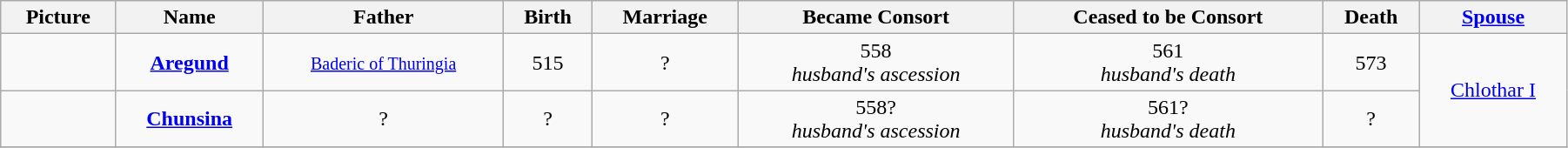<table width=95% class="wikitable">
<tr>
<th>Picture</th>
<th>Name</th>
<th>Father</th>
<th>Birth</th>
<th>Marriage</th>
<th>Became Consort</th>
<th>Ceased to be Consort</th>
<th>Death</th>
<th><a href='#'>Spouse</a></th>
</tr>
<tr>
<td align="center"></td>
<td align="center"><strong><a href='#'>Aregund</a></strong></td>
<td align="center"><small><a href='#'>Baderic of Thuringia</a></small></td>
<td align="center">515</td>
<td align="center">?</td>
<td align="center">558<br><em>husband's ascession</em></td>
<td align="center">561 <br><em>husband's death</em></td>
<td align="center">573</td>
<td align="center" rowspan="2"><a href='#'>Chlothar I</a></td>
</tr>
<tr>
<td align="center"></td>
<td align="center"><strong> <a href='#'>Chunsina</a></strong></td>
<td align="center">?</td>
<td align="center">?</td>
<td align="center">?</td>
<td align="center">558?<br><em>husband's ascession</em></td>
<td align="center">561?<br><em>husband's death</em></td>
<td align="center">?</td>
</tr>
<tr>
</tr>
</table>
